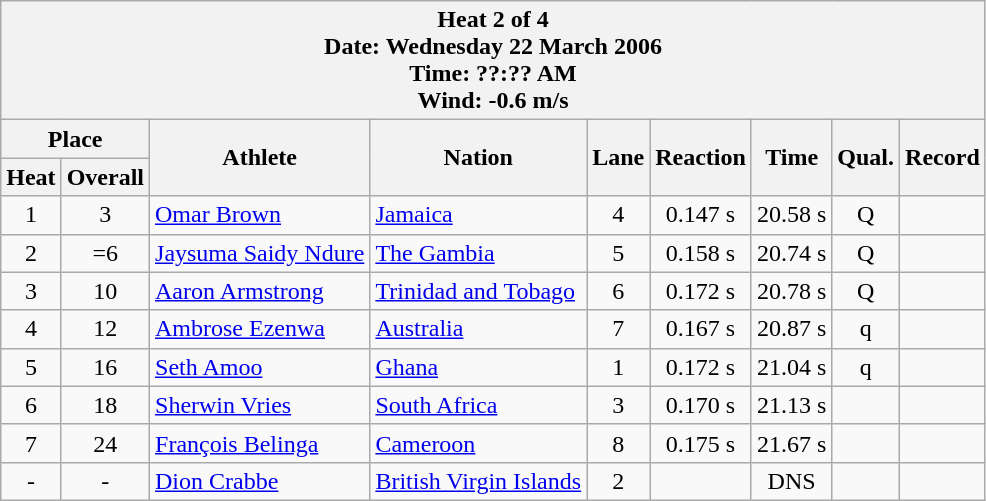<table class="wikitable">
<tr>
<th colspan=9>Heat 2 of 4 <br> Date: Wednesday 22 March 2006 <br> Time: ??:?? AM <br> Wind: -0.6 m/s</th>
</tr>
<tr>
<th colspan=2>Place</th>
<th rowspan=2>Athlete</th>
<th rowspan=2>Nation</th>
<th rowspan=2>Lane</th>
<th rowspan=2>Reaction</th>
<th rowspan=2>Time</th>
<th rowspan=2>Qual.</th>
<th rowspan=2>Record</th>
</tr>
<tr>
<th>Heat</th>
<th>Overall</th>
</tr>
<tr>
<td align="center">1</td>
<td align="center">3</td>
<td align="left"><a href='#'>Omar Brown</a></td>
<td align="left"> <a href='#'>Jamaica</a></td>
<td align="center">4</td>
<td align="center">0.147 s</td>
<td align="center">20.58 s</td>
<td align="center">Q</td>
<td align="center"></td>
</tr>
<tr>
<td align="center">2</td>
<td align="center">=6</td>
<td align="left"><a href='#'>Jaysuma Saidy Ndure</a></td>
<td align="left"> <a href='#'>The Gambia</a></td>
<td align="center">5</td>
<td align="center">0.158 s</td>
<td align="center">20.74 s</td>
<td align="center">Q</td>
<td align="center"></td>
</tr>
<tr>
<td align="center">3</td>
<td align="center">10</td>
<td align="left"><a href='#'>Aaron Armstrong</a></td>
<td align="left"> <a href='#'>Trinidad and Tobago</a></td>
<td align="center">6</td>
<td align="center">0.172 s</td>
<td align="center">20.78 s</td>
<td align="center">Q</td>
<td align="center"></td>
</tr>
<tr>
<td align="center">4</td>
<td align="center">12</td>
<td align="left"><a href='#'>Ambrose Ezenwa</a></td>
<td align="left"> <a href='#'>Australia</a></td>
<td align="center">7</td>
<td align="center">0.167 s</td>
<td align="center">20.87 s</td>
<td align="center">q</td>
<td align="center"></td>
</tr>
<tr>
<td align="center">5</td>
<td align="center">16</td>
<td align="left"><a href='#'>Seth Amoo</a></td>
<td align="left"> <a href='#'>Ghana</a></td>
<td align="center">1</td>
<td align="center">0.172 s</td>
<td align="center">21.04 s</td>
<td align="center">q</td>
<td align="center"></td>
</tr>
<tr>
<td align="center">6</td>
<td align="center">18</td>
<td align="left"><a href='#'>Sherwin Vries</a></td>
<td align="left"> <a href='#'>South Africa</a></td>
<td align="center">3</td>
<td align="center">0.170 s</td>
<td align="center">21.13 s</td>
<td align="center"></td>
<td align="center"></td>
</tr>
<tr>
<td align="center">7</td>
<td align="center">24</td>
<td align="left"><a href='#'>François Belinga</a></td>
<td align="left"> <a href='#'>Cameroon</a></td>
<td align="center">8</td>
<td align="center">0.175 s</td>
<td align="center">21.67 s</td>
<td align="center"></td>
<td align="center"></td>
</tr>
<tr>
<td align="center">-</td>
<td align="center">-</td>
<td align="left"><a href='#'>Dion Crabbe</a></td>
<td align="left"> <a href='#'>British Virgin Islands</a></td>
<td align="center">2</td>
<td align="center"></td>
<td align="center">DNS</td>
<td align="center"></td>
<td align="center"></td>
</tr>
</table>
